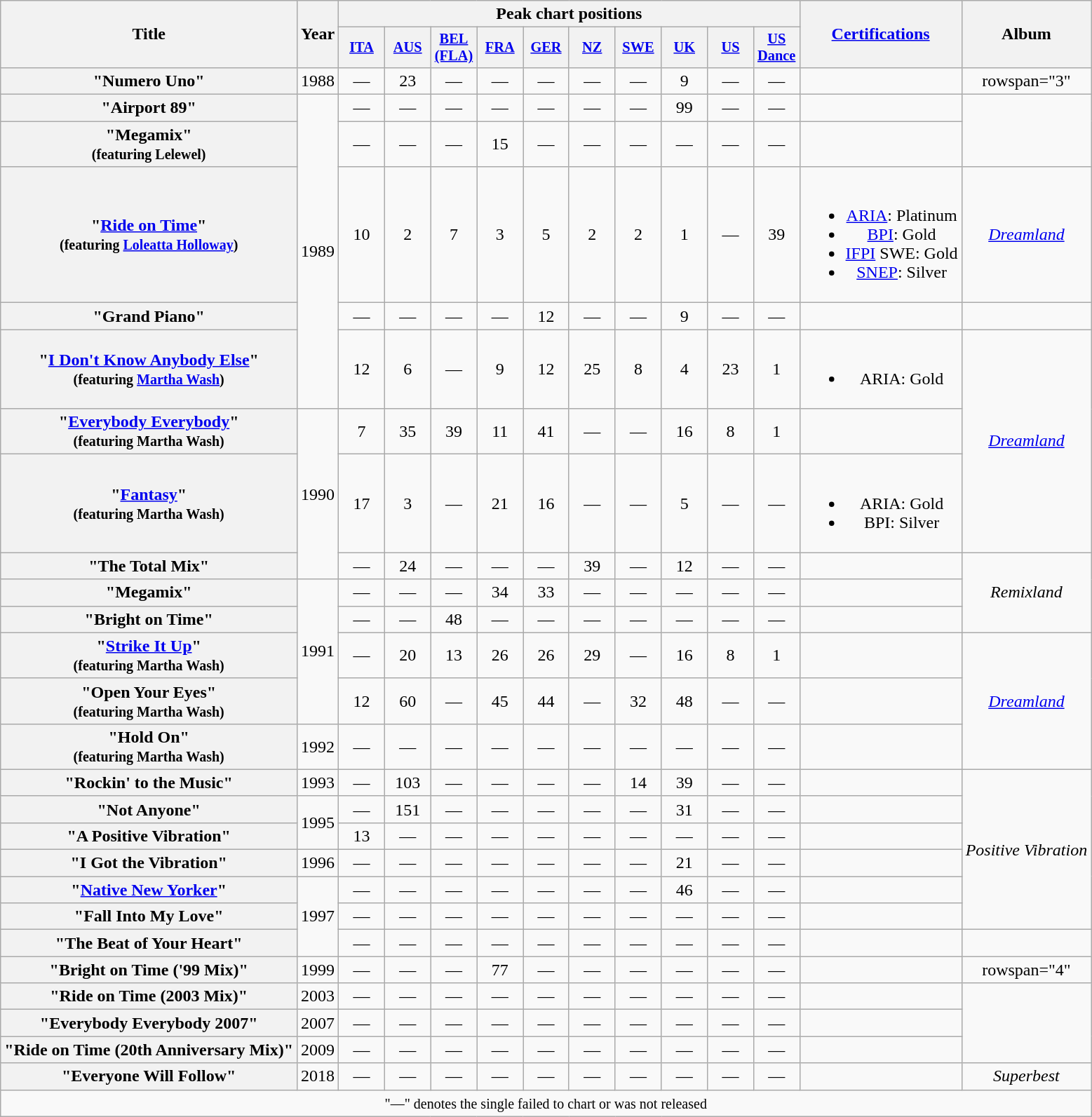<table class="wikitable plainrowheaders" style="text-align: center;" border="1">
<tr>
<th rowspan="2">Title</th>
<th rowspan="2">Year</th>
<th colspan="10">Peak chart positions</th>
<th rowspan="2"><a href='#'>Certifications</a></th>
<th rowspan="2">Album</th>
</tr>
<tr>
<th scope="col" style="width:2.75em;font-size:85%;"><a href='#'>ITA</a><br></th>
<th scope="col" style="width:2.75em;font-size:85%;"><a href='#'>AUS</a><br></th>
<th scope="col" style="width:2.75em;font-size:85%;"><a href='#'>BEL<br>(FLA)</a><br></th>
<th scope="col" style="width:2.75em;font-size:85%;"><a href='#'>FRA</a><br></th>
<th scope="col" style="width:2.75em;font-size:85%;"><a href='#'>GER</a><br></th>
<th scope="col" style="width:2.75em;font-size:85%;"><a href='#'>NZ</a><br></th>
<th scope="col" style="width:2.75em;font-size:85%;"><a href='#'>SWE</a><br></th>
<th scope="col" style="width:2.75em;font-size:85%;"><a href='#'>UK</a><br></th>
<th scope="col" style="width:2.75em;font-size:85%;"><a href='#'>US</a><br></th>
<th scope="col" style="width:2.75em;font-size:85%;"><a href='#'>US<br>Dance</a><br></th>
</tr>
<tr>
<th scope="row">"Numero Uno"</th>
<td>1988</td>
<td>—</td>
<td>23</td>
<td>—</td>
<td>—</td>
<td>—</td>
<td>—</td>
<td>—</td>
<td>9</td>
<td>—</td>
<td>—</td>
<td></td>
<td>rowspan="3" </td>
</tr>
<tr>
<th scope="row">"Airport 89"</th>
<td rowspan="5">1989</td>
<td>—</td>
<td>—</td>
<td>—</td>
<td>—</td>
<td>—</td>
<td>—</td>
<td>—</td>
<td>99</td>
<td>—</td>
<td>—</td>
<td></td>
</tr>
<tr>
<th scope="row">"Megamix"<br><small>(featuring Lelewel)</small></th>
<td>—</td>
<td>—</td>
<td>—</td>
<td>15</td>
<td>—</td>
<td>—</td>
<td>—</td>
<td>—</td>
<td>—</td>
<td>—</td>
<td></td>
</tr>
<tr>
<th scope="row">"<a href='#'>Ride on Time</a>"<br><small>(featuring <a href='#'>Loleatta Holloway</a>)</small></th>
<td>10</td>
<td>2</td>
<td>7</td>
<td>3</td>
<td>5</td>
<td>2</td>
<td>2</td>
<td>1</td>
<td>—</td>
<td>39</td>
<td><br><ul><li><a href='#'>ARIA</a>: Platinum</li><li><a href='#'>BPI</a>: Gold</li><li><a href='#'>IFPI</a> SWE: Gold</li><li><a href='#'>SNEP</a>: Silver</li></ul></td>
<td><em><a href='#'>Dreamland</a></em></td>
</tr>
<tr>
<th scope="row">"Grand Piano"</th>
<td>—</td>
<td>—</td>
<td>—</td>
<td>—</td>
<td>12</td>
<td>—</td>
<td>—</td>
<td>9</td>
<td>—</td>
<td>—</td>
<td></td>
<td></td>
</tr>
<tr>
<th scope="row">"<a href='#'>I Don't Know Anybody Else</a>"<br><small>(featuring <a href='#'>Martha Wash</a>)</small></th>
<td>12</td>
<td>6</td>
<td>—</td>
<td>9</td>
<td>12</td>
<td>25</td>
<td>8</td>
<td>4</td>
<td>23</td>
<td>1</td>
<td><br><ul><li>ARIA: Gold</li></ul></td>
<td rowspan="3"><em><a href='#'>Dreamland</a></em></td>
</tr>
<tr>
<th scope="row">"<a href='#'>Everybody Everybody</a>"<br><small>(featuring Martha Wash)</small></th>
<td rowspan="3">1990</td>
<td>7</td>
<td>35</td>
<td>39</td>
<td>11</td>
<td>41</td>
<td>—</td>
<td>—</td>
<td>16</td>
<td>8</td>
<td>1</td>
<td></td>
</tr>
<tr>
<th scope="row">"<a href='#'>Fantasy</a>"<br><small>(featuring Martha Wash)</small></th>
<td>17</td>
<td>3</td>
<td>—</td>
<td>21</td>
<td>16</td>
<td>—</td>
<td>—</td>
<td>5</td>
<td>—</td>
<td>—</td>
<td><br><ul><li>ARIA: Gold</li><li>BPI: Silver</li></ul></td>
</tr>
<tr>
<th scope="row">"The Total Mix"</th>
<td>—</td>
<td>24</td>
<td>—</td>
<td>—</td>
<td>—</td>
<td>39</td>
<td>—</td>
<td>12</td>
<td>—</td>
<td>—</td>
<td></td>
<td rowspan="3"><em>Remixland</em></td>
</tr>
<tr>
<th scope="row">"Megamix"</th>
<td rowspan="4">1991</td>
<td>—</td>
<td>—</td>
<td>—</td>
<td>34</td>
<td>33</td>
<td>—</td>
<td>—</td>
<td>—</td>
<td>—</td>
<td>—</td>
<td></td>
</tr>
<tr>
<th scope="row">"Bright on Time"</th>
<td>—</td>
<td>—</td>
<td>48</td>
<td>—</td>
<td>—</td>
<td>—</td>
<td>—</td>
<td>—</td>
<td>—</td>
<td>—</td>
<td></td>
</tr>
<tr>
<th scope="row">"<a href='#'>Strike It Up</a>"<br><small>(featuring Martha Wash)</small></th>
<td>—</td>
<td>20</td>
<td>13</td>
<td>26</td>
<td>26</td>
<td>29</td>
<td>—</td>
<td>16</td>
<td>8</td>
<td>1</td>
<td></td>
<td rowspan="3"><em><a href='#'>Dreamland</a></em></td>
</tr>
<tr>
<th scope="row">"Open Your Eyes"<br><small>(featuring Martha Wash)</small></th>
<td>12</td>
<td>60</td>
<td>—</td>
<td>45</td>
<td>44</td>
<td>—</td>
<td>32</td>
<td>48</td>
<td>—</td>
<td>—</td>
<td></td>
</tr>
<tr>
<th scope="row">"Hold On"<br><small>(featuring Martha Wash)</small></th>
<td>1992</td>
<td>—</td>
<td>—</td>
<td>—</td>
<td>—</td>
<td>—</td>
<td>—</td>
<td>—</td>
<td>—</td>
<td>—</td>
<td>—</td>
<td></td>
</tr>
<tr>
<th scope="row">"Rockin' to the Music"</th>
<td>1993</td>
<td>—</td>
<td>103</td>
<td>—</td>
<td>—</td>
<td>—</td>
<td>—</td>
<td>14</td>
<td>39</td>
<td>—</td>
<td>—</td>
<td></td>
<td rowspan="6"><em>Positive Vibration</em></td>
</tr>
<tr>
<th scope="row">"Not Anyone"</th>
<td rowspan="2">1995</td>
<td>—</td>
<td>151</td>
<td>—</td>
<td>—</td>
<td>—</td>
<td>—</td>
<td>—</td>
<td>31</td>
<td>—</td>
<td>—</td>
<td></td>
</tr>
<tr>
<th scope="row">"A Positive Vibration"</th>
<td>13</td>
<td>—</td>
<td>—</td>
<td>—</td>
<td>—</td>
<td>—</td>
<td>—</td>
<td>—</td>
<td>—</td>
<td>—</td>
<td></td>
</tr>
<tr>
<th scope="row">"I Got the Vibration"</th>
<td>1996</td>
<td>—</td>
<td>—</td>
<td>—</td>
<td>—</td>
<td>—</td>
<td>—</td>
<td>—</td>
<td>21</td>
<td>—</td>
<td>—</td>
<td></td>
</tr>
<tr>
<th scope="row">"<a href='#'>Native New Yorker</a>"</th>
<td rowspan="3">1997</td>
<td>—</td>
<td>—</td>
<td>—</td>
<td>—</td>
<td>—</td>
<td>—</td>
<td>—</td>
<td>46</td>
<td>—</td>
<td>—</td>
<td></td>
</tr>
<tr>
<th scope="row">"Fall Into My Love"</th>
<td>—</td>
<td>—</td>
<td>—</td>
<td>—</td>
<td>—</td>
<td>—</td>
<td>—</td>
<td>—</td>
<td>—</td>
<td>—</td>
<td></td>
</tr>
<tr>
<th scope="row">"The Beat of Your Heart"</th>
<td>—</td>
<td>—</td>
<td>—</td>
<td>—</td>
<td>—</td>
<td>—</td>
<td>—</td>
<td>—</td>
<td>—</td>
<td>—</td>
<td></td>
</tr>
<tr>
<th scope="row">"Bright on Time ('99 Mix)"</th>
<td>1999</td>
<td>—</td>
<td>—</td>
<td>—</td>
<td>77</td>
<td>—</td>
<td>—</td>
<td>—</td>
<td>—</td>
<td>—</td>
<td>—</td>
<td></td>
<td>rowspan="4" </td>
</tr>
<tr>
<th scope="row">"Ride on Time (2003 Mix)"</th>
<td>2003</td>
<td>—</td>
<td>—</td>
<td>—</td>
<td>—</td>
<td>—</td>
<td>—</td>
<td>—</td>
<td>—</td>
<td>—</td>
<td>—</td>
<td></td>
</tr>
<tr>
<th scope="row">"Everybody Everybody 2007"</th>
<td>2007</td>
<td>—</td>
<td>—</td>
<td>—</td>
<td>—</td>
<td>—</td>
<td>—</td>
<td>—</td>
<td>—</td>
<td>—</td>
<td>—</td>
<td></td>
</tr>
<tr>
<th scope="row">"Ride on Time (20th Anniversary Mix)"</th>
<td>2009</td>
<td>—</td>
<td>—</td>
<td>—</td>
<td>—</td>
<td>—</td>
<td>—</td>
<td>—</td>
<td>—</td>
<td>—</td>
<td>—</td>
<td></td>
</tr>
<tr>
<th scope="row">"Everyone Will Follow"</th>
<td>2018</td>
<td>—</td>
<td>—</td>
<td>—</td>
<td>—</td>
<td>—</td>
<td>—</td>
<td>—</td>
<td>—</td>
<td>—</td>
<td>—</td>
<td></td>
<td><em>Superbest</em></td>
</tr>
<tr>
<td align="center" colspan="14"><small>"—" denotes the single failed to chart or was not released</small></td>
</tr>
</table>
